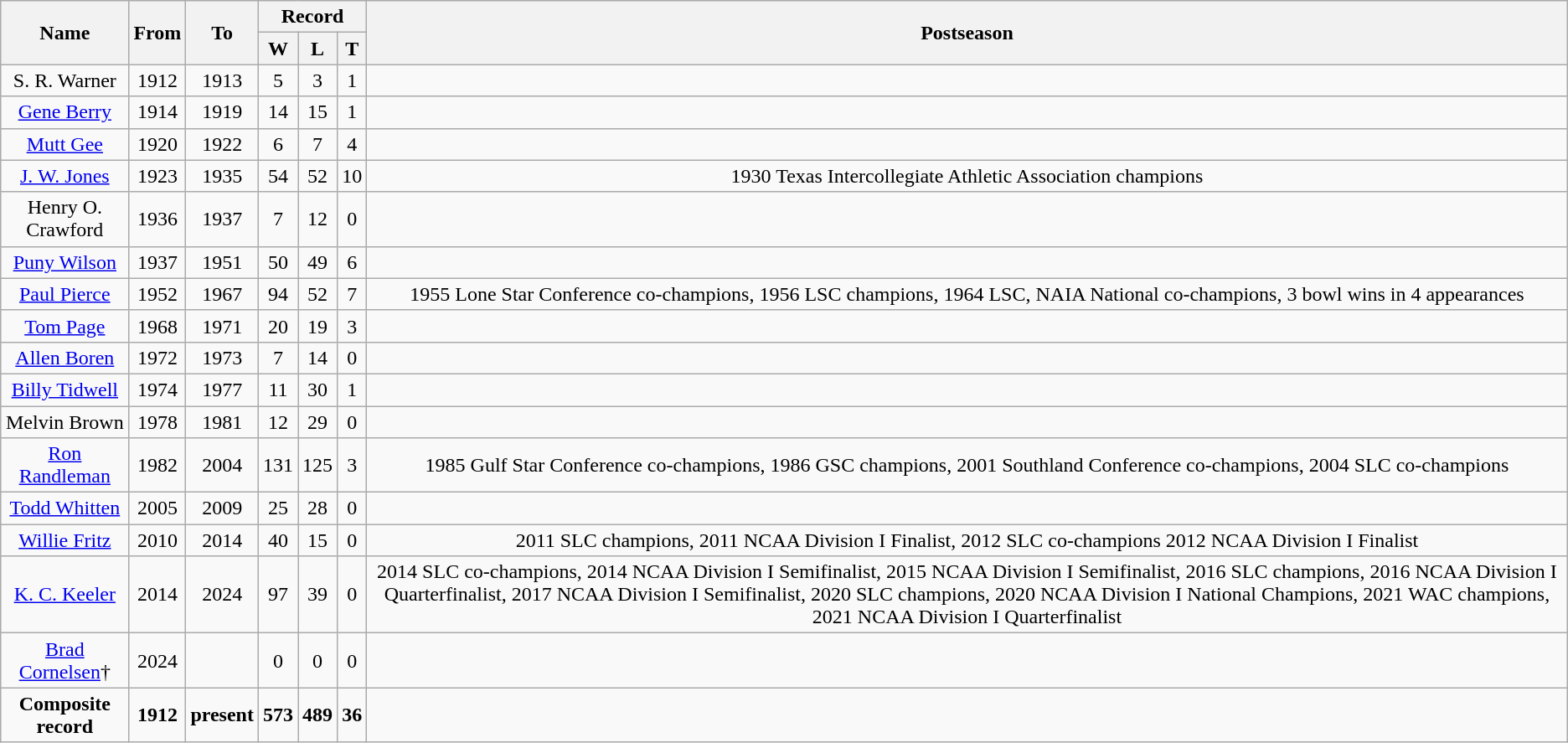<table class="wikitable" style="text-align: center">
<tr>
<th rowspan="2">Name</th>
<th rowspan="2">From</th>
<th rowspan="2">To</th>
<th colspan="3">Record</th>
<th rowspan="2">Postseason</th>
</tr>
<tr>
<th>W</th>
<th>L</th>
<th>T</th>
</tr>
<tr>
<td>S. R. Warner</td>
<td>1912</td>
<td>1913</td>
<td>5</td>
<td>3</td>
<td>1</td>
<td></td>
</tr>
<tr>
<td><a href='#'>Gene Berry</a></td>
<td>1914</td>
<td>1919</td>
<td>14</td>
<td>15</td>
<td>1</td>
<td></td>
</tr>
<tr>
<td><a href='#'>Mutt Gee</a></td>
<td>1920</td>
<td>1922</td>
<td>6</td>
<td>7</td>
<td>4</td>
<td></td>
</tr>
<tr>
<td><a href='#'>J. W. Jones</a></td>
<td>1923</td>
<td>1935</td>
<td>54</td>
<td>52</td>
<td>10</td>
<td>1930 Texas Intercollegiate Athletic Association champions</td>
</tr>
<tr>
<td>Henry O. Crawford</td>
<td>1936</td>
<td>1937</td>
<td>7</td>
<td>12</td>
<td>0</td>
<td></td>
</tr>
<tr>
<td><a href='#'>Puny Wilson</a></td>
<td>1937</td>
<td>1951</td>
<td>50</td>
<td>49</td>
<td>6</td>
<td></td>
</tr>
<tr>
<td><a href='#'>Paul Pierce</a></td>
<td>1952</td>
<td>1967</td>
<td>94</td>
<td>52</td>
<td>7</td>
<td>1955 Lone Star Conference co-champions, 1956 LSC champions, 1964 LSC, NAIA National co-champions, 3 bowl wins in 4 appearances</td>
</tr>
<tr>
<td><a href='#'>Tom Page</a></td>
<td>1968</td>
<td>1971</td>
<td>20</td>
<td>19</td>
<td>3</td>
<td></td>
</tr>
<tr>
<td><a href='#'>Allen Boren</a></td>
<td>1972</td>
<td>1973</td>
<td>7</td>
<td>14</td>
<td>0</td>
<td></td>
</tr>
<tr>
<td><a href='#'>Billy Tidwell</a></td>
<td>1974</td>
<td>1977</td>
<td>11</td>
<td>30</td>
<td>1</td>
<td></td>
</tr>
<tr>
<td>Melvin Brown</td>
<td>1978</td>
<td>1981</td>
<td>12</td>
<td>29</td>
<td>0</td>
<td></td>
</tr>
<tr>
<td><a href='#'>Ron Randleman</a></td>
<td>1982</td>
<td>2004</td>
<td>131</td>
<td>125</td>
<td>3</td>
<td>1985 Gulf Star Conference co-champions, 1986 GSC champions, 2001 Southland Conference co-champions, 2004 SLC co-champions</td>
</tr>
<tr>
<td><a href='#'>Todd Whitten</a></td>
<td>2005</td>
<td>2009</td>
<td>25</td>
<td>28</td>
<td>0</td>
<td></td>
</tr>
<tr>
<td><a href='#'>Willie Fritz</a></td>
<td>2010</td>
<td>2014</td>
<td>40</td>
<td>15</td>
<td>0</td>
<td>2011 SLC champions, 2011 NCAA Division I Finalist, 2012 SLC co-champions 2012 NCAA Division I Finalist</td>
</tr>
<tr>
<td><a href='#'>K. C. Keeler</a></td>
<td>2014</td>
<td>2024</td>
<td>97</td>
<td>39</td>
<td>0</td>
<td>2014 SLC co-champions, 2014 NCAA Division I Semifinalist, 2015 NCAA Division I Semifinalist, 2016 SLC champions, 2016 NCAA Division I Quarterfinalist, 2017 NCAA Division I Semifinalist, 2020 SLC champions, 2020 NCAA Division I National Champions, 2021 WAC champions, 2021 NCAA Division I Quarterfinalist</td>
</tr>
<tr>
<td><a href='#'>Brad Cornelsen</a>†</td>
<td>2024</td>
<td></td>
<td>0</td>
<td>0</td>
<td>0</td>
<td></td>
</tr>
<tr>
<td><strong>Composite record</strong></td>
<td><strong>1912</strong></td>
<td><strong>present</strong></td>
<td><strong>573</strong></td>
<td><strong>489</strong></td>
<td><strong>36</strong></td>
<td></td>
</tr>
</table>
